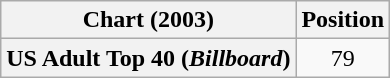<table class="wikitable plainrowheaders" style="text-align:center">
<tr>
<th>Chart (2003)</th>
<th>Position</th>
</tr>
<tr>
<th scope="row">US Adult Top 40 (<em>Billboard</em>)</th>
<td>79</td>
</tr>
</table>
